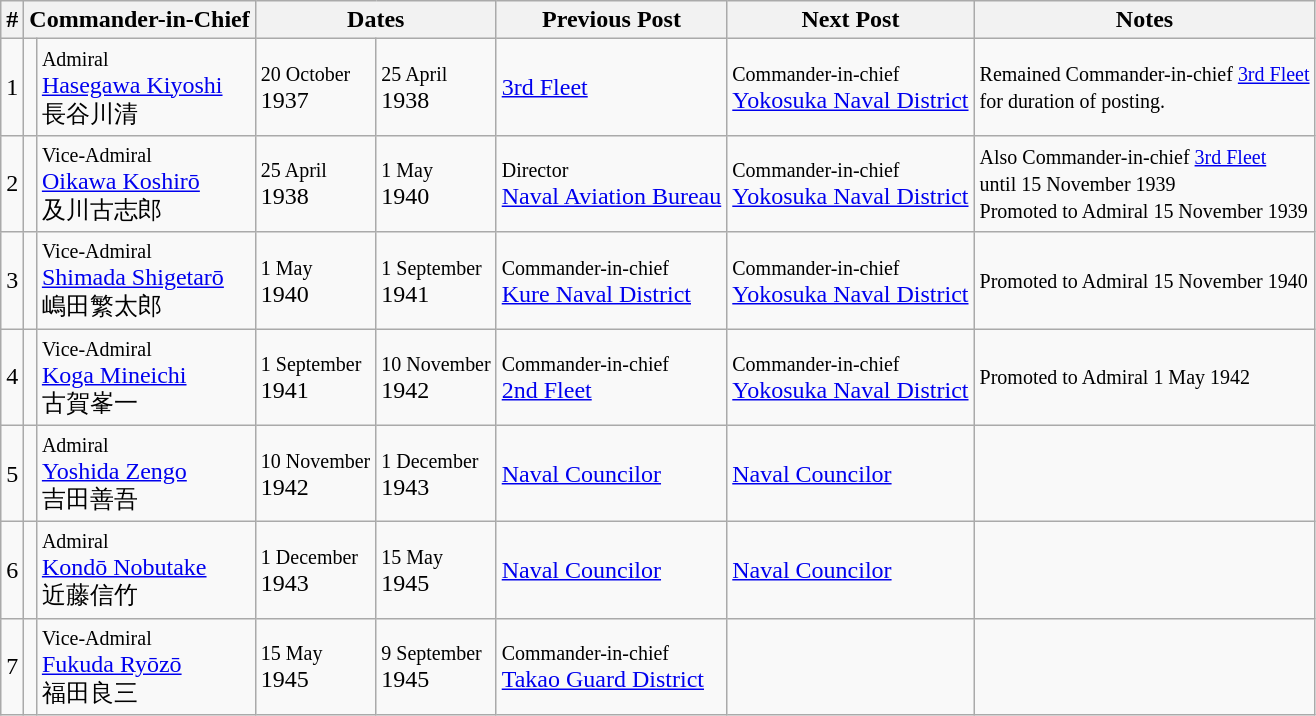<table class=wikitable>
<tr>
<th>#</th>
<th colspan="2">Commander-in-Chief</th>
<th colspan="2">Dates</th>
<th>Previous Post</th>
<th>Next Post</th>
<th>Notes</th>
</tr>
<tr>
<td>1</td>
<td></td>
<td><small>Admiral</small><br><a href='#'>Hasegawa Kiyoshi</a><br>長谷川清</td>
<td><small>20 October</small><br> 1937</td>
<td><small>25 April</small><br>1938</td>
<td><a href='#'>3rd Fleet</a></td>
<td><small>Commander-in-chief</small><br><a href='#'>Yokosuka Naval District</a></td>
<td><small>Remained Commander-in-chief <a href='#'>3rd Fleet</a><br>for duration of posting.</small></td>
</tr>
<tr>
<td>2</td>
<td></td>
<td><small>Vice-Admiral</small><br><a href='#'>Oikawa Koshirō</a><br>及川古志郎</td>
<td><small>25 April</small><br>1938</td>
<td><small>1 May</small><br>1940</td>
<td><small>Director</small><br><a href='#'>Naval Aviation Bureau</a></td>
<td><small>Commander-in-chief</small><br><a href='#'>Yokosuka Naval District</a></td>
<td><small>Also Commander-in-chief <a href='#'>3rd Fleet</a><br>until 15 November 1939<br>Promoted to Admiral 15 November 1939</small></td>
</tr>
<tr>
<td>3</td>
<td></td>
<td><small>Vice-Admiral</small><br><a href='#'>Shimada Shigetarō</a><br>嶋田繁太郎</td>
<td><small>1 May</small><br>1940</td>
<td><small>1 September</small><br> 1941</td>
<td><small>Commander-in-chief</small><br><a href='#'>Kure Naval District</a></td>
<td><small>Commander-in-chief</small><br><a href='#'>Yokosuka Naval District</a></td>
<td><small>Promoted to Admiral 15 November 1940</small></td>
</tr>
<tr>
<td>4</td>
<td></td>
<td><small>Vice-Admiral</small><br><a href='#'>Koga Mineichi</a><br>古賀峯一</td>
<td><small>1 September</small><br>1941</td>
<td><small>10 November</small><br>1942</td>
<td><small>Commander-in-chief</small><br><a href='#'>2nd Fleet</a></td>
<td><small>Commander-in-chief</small><br><a href='#'>Yokosuka Naval District</a></td>
<td><small>Promoted to Admiral 1 May 1942</small></td>
</tr>
<tr>
<td>5</td>
<td></td>
<td><small>Admiral</small><br><a href='#'>Yoshida Zengo</a><br>吉田善吾</td>
<td><small>10 November</small><br>1942</td>
<td><small>1 December</small><br> 1943</td>
<td><a href='#'>Naval Councilor</a></td>
<td><a href='#'>Naval Councilor</a></td>
<td></td>
</tr>
<tr>
<td>6</td>
<td></td>
<td><small>Admiral</small><br> <a href='#'>Kondō Nobutake</a><br>近藤信竹</td>
<td><small>1 December</small><br> 1943</td>
<td><small>15 May</small><br> 1945</td>
<td><a href='#'>Naval Councilor</a></td>
<td><a href='#'>Naval Councilor</a></td>
<td></td>
</tr>
<tr>
<td>7</td>
<td></td>
<td><small>Vice-Admiral</small><br><a href='#'>Fukuda Ryōzō</a><br>福田良三</td>
<td><small>15 May</small><br>1945</td>
<td><small>9 September</small><br>1945</td>
<td><small>Commander-in-chief</small><br><a href='#'>Takao Guard District</a></td>
<td></td>
<td></td>
</tr>
</table>
